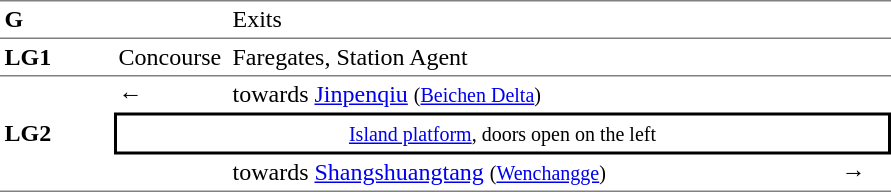<table table border=0 cellspacing=0 cellpadding=3>
<tr>
<td style="border-bottom:solid 1px gray; border-top:solid 1px gray;" valign=top><strong>G</strong></td>
<td style="border-bottom:solid 1px gray; border-top:solid 1px gray;" valign=top></td>
<td style="border-bottom:solid 1px gray; border-top:solid 1px gray;" valign=top>Exits</td>
<td style="border-bottom:solid 1px gray; border-top:solid 1px gray;" valign=top></td>
</tr>
<tr>
<td style="border-bottom:solid 1px gray;" width=70><strong>LG1</strong></td>
<td style="border-bottom:solid 1px gray;" width=70>Concourse</td>
<td style="border-bottom:solid 1px gray;" width=400>Faregates, Station Agent</td>
<td style="border-bottom:solid 1px gray;" width=30></td>
</tr>
<tr>
<td style="border-bottom:solid 1px gray;" rowspan=3><strong>LG2</strong></td>
<td>←</td>
<td> towards <a href='#'>Jinpenqiu</a> <small>(<a href='#'>Beichen Delta</a>)</small></td>
<td></td>
</tr>
<tr>
<td style="border-right:solid 2px black;border-left:solid 2px black;border-top:solid 2px black;border-bottom:solid 2px black;text-align:center;" colspan=3><small><a href='#'>Island platform</a>, doors open on the left</small></td>
</tr>
<tr>
<td style="border-bottom:solid 1px gray;"></td>
<td style="border-bottom:solid 1px gray;"> towards <a href='#'>Shangshuangtang</a> <small>(<a href='#'>Wenchangge</a>)</small></td>
<td style="border-bottom:solid 1px gray;">→</td>
</tr>
<tr>
</tr>
</table>
